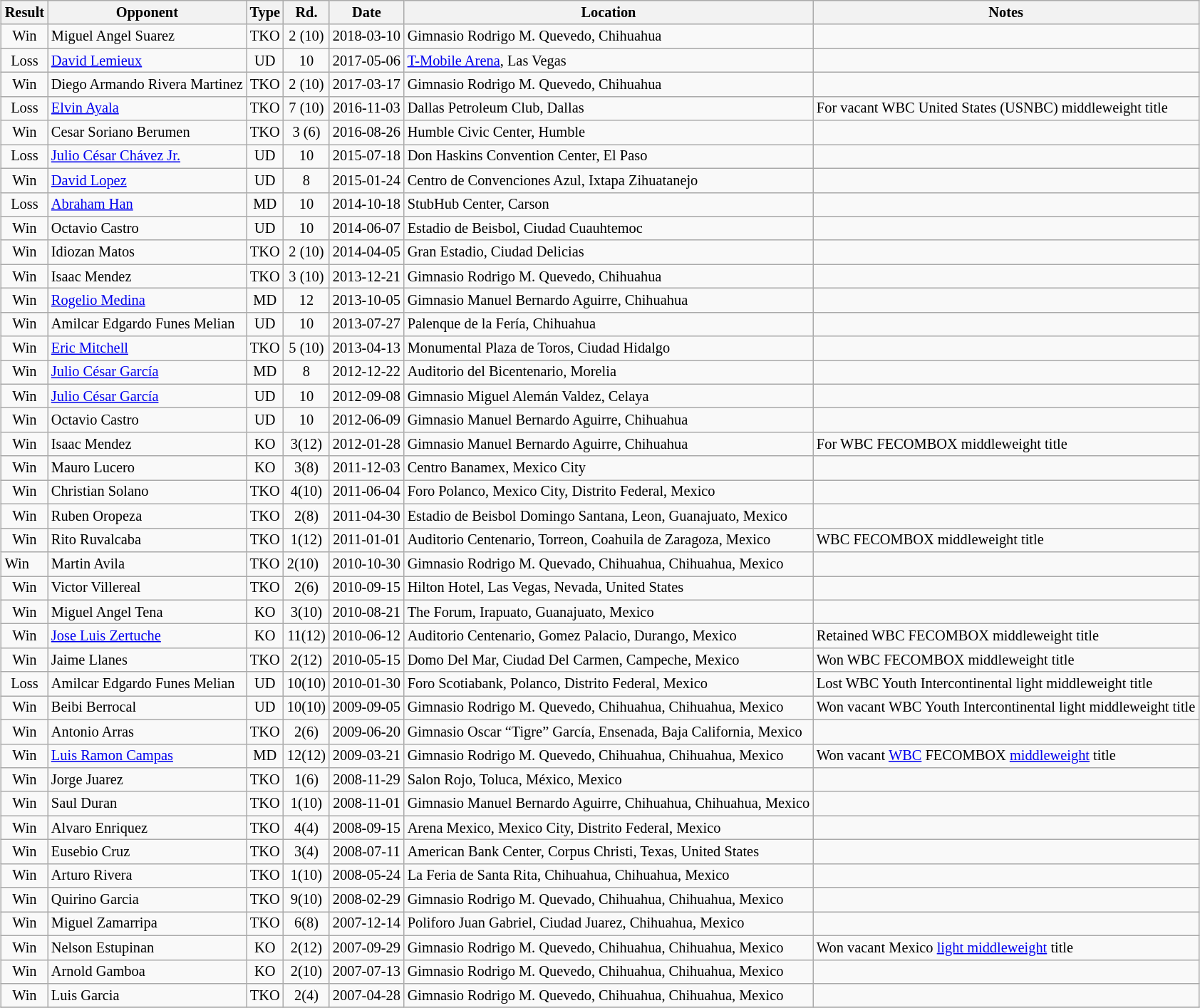<table class=wikitable style="margin:0.5em auto; font-size:85%;">
<tr>
<th>Result</th>
<th>Opponent</th>
<th>Type</th>
<th>Rd.</th>
<th>Date</th>
<th>Location</th>
<th>Notes</th>
</tr>
<tr align=center>
<td>Win</td>
<td align=left> Miguel Angel Suarez</td>
<td>TKO</td>
<td>2 (10)</td>
<td>2018-03-10</td>
<td align=left> Gimnasio Rodrigo M. Quevedo, Chihuahua</td>
<td align=left></td>
</tr>
<tr align=center>
<td>Loss</td>
<td align=left> <a href='#'>David Lemieux</a></td>
<td>UD</td>
<td>10</td>
<td>2017-05-06</td>
<td align=left> <a href='#'>T-Mobile Arena</a>, Las Vegas</td>
<td align=left></td>
</tr>
<tr align=center>
<td>Win</td>
<td align=left> Diego Armando Rivera Martinez</td>
<td>TKO</td>
<td>2 (10)</td>
<td>2017-03-17</td>
<td align=left> Gimnasio Rodrigo M. Quevedo, Chihuahua</td>
<td align=left></td>
</tr>
<tr align=center>
<td>Loss</td>
<td align=left> <a href='#'>Elvin Ayala</a></td>
<td>TKO</td>
<td>7 (10)</td>
<td>2016-11-03</td>
<td align=left> Dallas Petroleum Club, Dallas</td>
<td align=left>For vacant WBC United States (USNBC) middleweight title</td>
</tr>
<tr align=center>
<td>Win</td>
<td align=left> Cesar Soriano Berumen</td>
<td>TKO</td>
<td>3 (6)</td>
<td>2016-08-26</td>
<td align=left> Humble Civic Center, Humble</td>
<td align=left></td>
</tr>
<tr align=center>
<td>Loss</td>
<td align=left> <a href='#'>Julio César Chávez Jr.</a></td>
<td>UD</td>
<td>10</td>
<td>2015-07-18</td>
<td align=left> Don Haskins Convention Center, El Paso</td>
<td align=left></td>
</tr>
<tr align=center>
<td>Win</td>
<td align=left> <a href='#'>David Lopez</a></td>
<td>UD</td>
<td>8</td>
<td>2015-01-24</td>
<td align=left> Centro de Convenciones Azul, Ixtapa Zihuatanejo</td>
<td align=left></td>
</tr>
<tr align=center>
<td>Loss</td>
<td align=left> <a href='#'>Abraham Han</a></td>
<td>MD</td>
<td>10</td>
<td>2014-10-18</td>
<td align=left> StubHub Center, Carson</td>
<td align=left></td>
</tr>
<tr align=center>
<td>Win</td>
<td align=left> Octavio Castro</td>
<td>UD</td>
<td>10</td>
<td>2014-06-07</td>
<td align=left> Estadio de Beisbol, Ciudad Cuauhtemoc</td>
<td align=left></td>
</tr>
<tr align=center>
<td>Win</td>
<td align=left> Idiozan Matos</td>
<td>TKO</td>
<td>2 (10)</td>
<td>2014-04-05</td>
<td align=left> Gran Estadio, Ciudad Delicias</td>
<td align=left></td>
</tr>
<tr align=center>
<td>Win</td>
<td align=left> Isaac Mendez</td>
<td>TKO</td>
<td>3 (10)</td>
<td>2013-12-21</td>
<td align=left> Gimnasio Rodrigo M. Quevedo, Chihuahua</td>
<td align=left></td>
</tr>
<tr align=center>
<td>Win</td>
<td align=left> <a href='#'>Rogelio Medina</a></td>
<td>MD</td>
<td>12</td>
<td>2013-10-05</td>
<td align=left> Gimnasio Manuel Bernardo Aguirre, Chihuahua</td>
<td align=left></td>
</tr>
<tr align=center>
<td>Win</td>
<td align=left> Amilcar Edgardo Funes Melian</td>
<td>UD</td>
<td>10</td>
<td>2013-07-27</td>
<td align=left> Palenque de la Fería, Chihuahua</td>
<td align=left></td>
</tr>
<tr align=center>
<td>Win</td>
<td align=left> <a href='#'>Eric Mitchell</a></td>
<td>TKO</td>
<td>5 (10)</td>
<td>2013-04-13</td>
<td align=left> Monumental Plaza de Toros, Ciudad Hidalgo</td>
<td align=left></td>
</tr>
<tr align=center>
<td>Win</td>
<td align=left> <a href='#'>Julio César García</a></td>
<td>MD</td>
<td>8</td>
<td>2012-12-22</td>
<td align=left> Auditorio del Bicentenario, Morelia</td>
<td align=left></td>
</tr>
<tr align=center>
<td>Win</td>
<td align=left> <a href='#'>Julio César García</a></td>
<td>UD</td>
<td>10</td>
<td>2012-09-08</td>
<td align=left> Gimnasio Miguel Alemán Valdez, Celaya</td>
<td align=left></td>
</tr>
<tr align=center>
<td>Win</td>
<td align=left> Octavio Castro</td>
<td>UD</td>
<td>10</td>
<td>2012-06-09</td>
<td align=left> Gimnasio Manuel Bernardo Aguirre, Chihuahua</td>
<td align=left></td>
</tr>
<tr align=center>
<td>Win</td>
<td align=left> Isaac Mendez</td>
<td>KO</td>
<td>3(12)</td>
<td>2012-01-28</td>
<td align=left> Gimnasio Manuel Bernardo Aguirre, Chihuahua</td>
<td align=left>For WBC FECOMBOX middleweight title</td>
</tr>
<tr align=center>
<td>Win</td>
<td align=left> Mauro Lucero</td>
<td>KO</td>
<td>3(8)</td>
<td>2011-12-03</td>
<td align=left> Centro Banamex, Mexico City</td>
<td align=left></td>
</tr>
<tr align=center>
<td>Win</td>
<td align=left> Christian Solano</td>
<td>TKO</td>
<td>4(10)</td>
<td>2011-06-04</td>
<td align=left> Foro Polanco, Mexico City, Distrito Federal, Mexico</td>
<td align=left></td>
</tr>
<tr align=center>
<td>Win</td>
<td align=left> Ruben Oropeza</td>
<td>TKO</td>
<td>2(8)</td>
<td>2011-04-30</td>
<td align=left> Estadio de Beisbol Domingo Santana, Leon, Guanajuato, Mexico</td>
<td align=left></td>
</tr>
<tr align=center>
<td>Win</td>
<td align=left> Rito Ruvalcaba</td>
<td>TKO</td>
<td>1(12)</td>
<td>2011-01-01</td>
<td align=left> Auditorio Centenario, Torreon, Coahuila de Zaragoza, Mexico</td>
<td align=left>WBC FECOMBOX middleweight title</td>
</tr>
<tr align=center| WBC FECOMBOX middleweight title>
<td>Win</td>
<td align=left> Martin Avila</td>
<td>TKO</td>
<td>2(10)</td>
<td>2010-10-30</td>
<td align=left> Gimnasio Rodrigo M. Quevado, Chihuahua, Chihuahua, Mexico</td>
<td align=left></td>
</tr>
<tr align=center>
<td>Win</td>
<td align=left> Victor Villereal</td>
<td>TKO</td>
<td>2(6)</td>
<td>2010-09-15</td>
<td align=left> Hilton Hotel, Las Vegas, Nevada, United States</td>
<td align=left></td>
</tr>
<tr align=center>
<td>Win</td>
<td align=left> Miguel Angel Tena</td>
<td>KO</td>
<td>3(10)</td>
<td>2010-08-21</td>
<td align=left> The Forum, Irapuato, Guanajuato, Mexico</td>
<td align=left></td>
</tr>
<tr align=center>
<td>Win</td>
<td align=left> <a href='#'>Jose Luis Zertuche</a></td>
<td>KO</td>
<td>11(12)</td>
<td>2010-06-12</td>
<td align=left> Auditorio Centenario, Gomez Palacio, Durango, Mexico</td>
<td align=left>Retained WBC FECOMBOX middleweight title</td>
</tr>
<tr align=center>
<td>Win</td>
<td align=left> Jaime Llanes</td>
<td>TKO</td>
<td>2(12)</td>
<td>2010-05-15</td>
<td align=left> Domo Del Mar, Ciudad Del Carmen, Campeche, Mexico</td>
<td align=left>Won WBC FECOMBOX middleweight title</td>
</tr>
<tr align=center>
<td>Loss</td>
<td align=left> Amilcar Edgardo Funes Melian</td>
<td>UD</td>
<td>10(10)</td>
<td>2010-01-30</td>
<td align=left> Foro Scotiabank, Polanco, Distrito Federal, Mexico</td>
<td align=left>Lost WBC Youth Intercontinental light middleweight title</td>
</tr>
<tr align=center>
<td>Win</td>
<td align=left> Beibi Berrocal</td>
<td>UD</td>
<td>10(10)</td>
<td>2009-09-05</td>
<td align=left> Gimnasio Rodrigo M. Quevedo, Chihuahua, Chihuahua, Mexico</td>
<td align=left>Won vacant WBC Youth Intercontinental light middleweight title</td>
</tr>
<tr align=center>
<td>Win</td>
<td align=left> Antonio Arras</td>
<td>TKO</td>
<td>2(6)</td>
<td>2009-06-20</td>
<td align=left> Gimnasio Oscar “Tigre” García, Ensenada, Baja California, Mexico</td>
<td align=left></td>
</tr>
<tr align=center>
<td>Win</td>
<td align=left> <a href='#'>Luis Ramon Campas</a></td>
<td>MD</td>
<td>12(12)</td>
<td>2009-03-21</td>
<td align=left> Gimnasio Rodrigo M. Quevedo, Chihuahua, Chihuahua, Mexico</td>
<td align=left>Won vacant <a href='#'>WBC</a> FECOMBOX <a href='#'>middleweight</a> title</td>
</tr>
<tr align=center>
<td>Win</td>
<td align=left> Jorge Juarez</td>
<td>TKO</td>
<td>1(6)</td>
<td>2008-11-29</td>
<td align=left> Salon Rojo, Toluca, México, Mexico</td>
<td align=left></td>
</tr>
<tr align=center>
<td>Win</td>
<td align=left> Saul Duran</td>
<td>TKO</td>
<td>1(10)</td>
<td>2008-11-01</td>
<td align=left> Gimnasio Manuel Bernardo Aguirre, Chihuahua, Chihuahua, Mexico</td>
<td align=left></td>
</tr>
<tr align=center>
<td>Win</td>
<td align=left> Alvaro Enriquez</td>
<td>TKO</td>
<td>4(4)</td>
<td>2008-09-15</td>
<td align=left> Arena Mexico, Mexico City, Distrito Federal, Mexico</td>
<td align=left></td>
</tr>
<tr align=center>
<td>Win</td>
<td align=left> Eusebio Cruz</td>
<td>TKO</td>
<td>3(4)</td>
<td>2008-07-11</td>
<td align=left> American Bank Center, Corpus Christi, Texas, United States</td>
<td align=left></td>
</tr>
<tr align=center>
<td>Win</td>
<td align=left> Arturo Rivera</td>
<td>TKO</td>
<td>1(10)</td>
<td>2008-05-24</td>
<td align=left> La Feria de Santa Rita, Chihuahua, Chihuahua, Mexico</td>
<td align=left></td>
</tr>
<tr align=center>
<td>Win</td>
<td align=left> Quirino Garcia</td>
<td>TKO</td>
<td>9(10)</td>
<td>2008-02-29</td>
<td align=left> Gimnasio Rodrigo M. Quevado, Chihuahua, Chihuahua, Mexico</td>
<td align=left></td>
</tr>
<tr align=center>
<td>Win</td>
<td align=left> Miguel Zamarripa</td>
<td>TKO</td>
<td>6(8)</td>
<td>2007-12-14</td>
<td align=left> Poliforo Juan Gabriel, Ciudad Juarez, Chihuahua, Mexico</td>
<td align=left></td>
</tr>
<tr align=center>
<td>Win</td>
<td align=left> Nelson Estupinan</td>
<td>KO</td>
<td>2(12)</td>
<td>2007-09-29</td>
<td align=left> Gimnasio Rodrigo M. Quevedo, Chihuahua, Chihuahua, Mexico</td>
<td align=left>Won vacant Mexico <a href='#'>light middleweight</a> title</td>
</tr>
<tr align=center>
<td>Win</td>
<td align=left> Arnold Gamboa</td>
<td>KO</td>
<td>2(10)</td>
<td>2007-07-13</td>
<td align=left> Gimnasio Rodrigo M. Quevedo, Chihuahua, Chihuahua, Mexico</td>
<td align=left></td>
</tr>
<tr align=center>
<td>Win</td>
<td align=left> Luis Garcia</td>
<td>TKO</td>
<td>2(4)</td>
<td>2007-04-28</td>
<td align=left> Gimnasio Rodrigo M. Quevedo, Chihuahua, Chihuahua, Mexico</td>
<td align=left></td>
</tr>
<tr align=center>
</tr>
</table>
